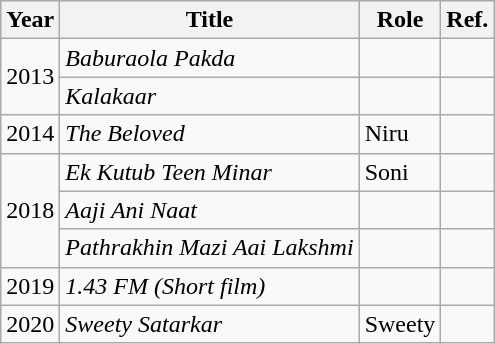<table class="wikitable">
<tr>
<th>Year</th>
<th>Title</th>
<th>Role</th>
<th>Ref.</th>
</tr>
<tr>
<td rowspan="2">2013</td>
<td><em>Baburaola Pakda</em></td>
<td></td>
<td></td>
</tr>
<tr>
<td><em>Kalakaar</em></td>
<td></td>
<td></td>
</tr>
<tr>
<td>2014</td>
<td><em>The Beloved</em></td>
<td>Niru</td>
<td></td>
</tr>
<tr>
<td rowspan="3">2018</td>
<td><em>Ek Kutub Teen Minar</em></td>
<td>Soni</td>
<td></td>
</tr>
<tr>
<td><em>Aaji Ani Naat</em></td>
<td></td>
<td></td>
</tr>
<tr>
<td><em>Pathrakhin Mazi Aai Lakshmi</em></td>
<td></td>
<td></td>
</tr>
<tr>
<td>2019</td>
<td><em>1.43 FM (Short film)</em></td>
<td></td>
<td></td>
</tr>
<tr>
<td>2020</td>
<td><em>Sweety Satarkar</em></td>
<td>Sweety</td>
<td></td>
</tr>
</table>
